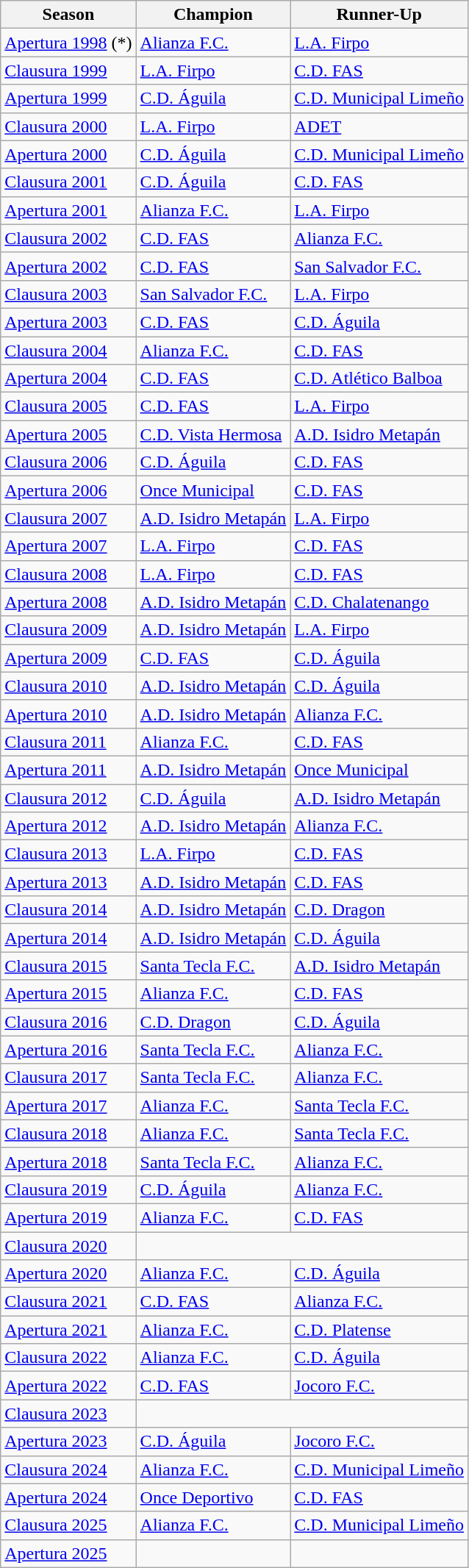<table class="wikitable">
<tr>
<th>Season</th>
<th>Champion</th>
<th>Runner-Up</th>
</tr>
<tr>
<td><a href='#'>Apertura 1998</a> (*)</td>
<td><a href='#'>Alianza F.C.</a></td>
<td><a href='#'>L.A. Firpo</a></td>
</tr>
<tr>
<td><a href='#'>Clausura 1999</a></td>
<td><a href='#'>L.A. Firpo</a></td>
<td><a href='#'>C.D. FAS</a></td>
</tr>
<tr>
<td><a href='#'>Apertura 1999</a></td>
<td><a href='#'>C.D. Águila</a></td>
<td><a href='#'>C.D. Municipal Limeño</a></td>
</tr>
<tr>
<td><a href='#'>Clausura 2000</a></td>
<td><a href='#'>L.A. Firpo</a></td>
<td><a href='#'>ADET</a></td>
</tr>
<tr>
<td><a href='#'>Apertura 2000</a></td>
<td><a href='#'>C.D. Águila</a></td>
<td><a href='#'>C.D. Municipal Limeño</a></td>
</tr>
<tr>
<td><a href='#'>Clausura 2001</a></td>
<td><a href='#'>C.D. Águila</a></td>
<td><a href='#'>C.D. FAS</a></td>
</tr>
<tr>
<td><a href='#'>Apertura 2001</a></td>
<td><a href='#'>Alianza F.C.</a></td>
<td><a href='#'>L.A. Firpo</a></td>
</tr>
<tr>
<td><a href='#'>Clausura 2002</a></td>
<td><a href='#'>C.D. FAS</a></td>
<td><a href='#'>Alianza F.C.</a></td>
</tr>
<tr>
<td><a href='#'>Apertura 2002</a></td>
<td><a href='#'>C.D. FAS</a></td>
<td><a href='#'>San Salvador F.C.</a></td>
</tr>
<tr>
<td><a href='#'>Clausura 2003</a></td>
<td><a href='#'>San Salvador F.C.</a></td>
<td><a href='#'>L.A. Firpo</a></td>
</tr>
<tr>
<td><a href='#'>Apertura 2003</a></td>
<td><a href='#'>C.D. FAS</a></td>
<td><a href='#'>C.D. Águila</a></td>
</tr>
<tr>
<td><a href='#'>Clausura 2004</a></td>
<td><a href='#'>Alianza F.C.</a></td>
<td><a href='#'>C.D. FAS</a></td>
</tr>
<tr>
<td><a href='#'>Apertura 2004</a></td>
<td><a href='#'>C.D. FAS</a></td>
<td><a href='#'>C.D. Atlético Balboa</a></td>
</tr>
<tr>
<td><a href='#'>Clausura 2005</a></td>
<td><a href='#'>C.D. FAS</a></td>
<td><a href='#'>L.A. Firpo</a></td>
</tr>
<tr>
<td><a href='#'>Apertura 2005</a></td>
<td><a href='#'>C.D. Vista Hermosa</a></td>
<td><a href='#'>A.D. Isidro Metapán</a></td>
</tr>
<tr>
<td><a href='#'>Clausura 2006</a></td>
<td><a href='#'>C.D. Águila</a></td>
<td><a href='#'>C.D. FAS</a></td>
</tr>
<tr>
<td><a href='#'>Apertura 2006</a></td>
<td><a href='#'>Once Municipal</a></td>
<td><a href='#'>C.D. FAS</a></td>
</tr>
<tr>
<td><a href='#'>Clausura 2007</a></td>
<td><a href='#'>A.D. Isidro Metapán</a></td>
<td><a href='#'>L.A. Firpo</a></td>
</tr>
<tr>
<td><a href='#'>Apertura 2007</a></td>
<td><a href='#'>L.A. Firpo</a></td>
<td><a href='#'>C.D. FAS</a></td>
</tr>
<tr>
<td><a href='#'>Clausura 2008</a></td>
<td><a href='#'>L.A. Firpo</a></td>
<td><a href='#'>C.D. FAS</a></td>
</tr>
<tr>
<td><a href='#'>Apertura 2008</a></td>
<td><a href='#'>A.D. Isidro Metapán</a></td>
<td><a href='#'>C.D. Chalatenango</a></td>
</tr>
<tr>
<td><a href='#'>Clausura 2009</a></td>
<td><a href='#'>A.D. Isidro Metapán</a></td>
<td><a href='#'>L.A. Firpo</a></td>
</tr>
<tr>
<td><a href='#'>Apertura 2009</a></td>
<td><a href='#'>C.D. FAS</a></td>
<td><a href='#'>C.D. Águila</a></td>
</tr>
<tr>
<td><a href='#'>Clausura 2010</a></td>
<td><a href='#'>A.D. Isidro Metapán</a></td>
<td><a href='#'>C.D. Águila</a></td>
</tr>
<tr>
<td><a href='#'>Apertura 2010</a></td>
<td><a href='#'>A.D. Isidro Metapán</a></td>
<td><a href='#'>Alianza F.C.</a></td>
</tr>
<tr>
<td><a href='#'>Clausura 2011</a></td>
<td><a href='#'>Alianza F.C.</a></td>
<td><a href='#'>C.D. FAS</a></td>
</tr>
<tr>
<td><a href='#'>Apertura 2011</a></td>
<td><a href='#'>A.D. Isidro Metapán</a></td>
<td><a href='#'>Once Municipal</a></td>
</tr>
<tr>
<td><a href='#'>Clausura 2012</a></td>
<td><a href='#'>C.D. Águila</a></td>
<td><a href='#'>A.D. Isidro Metapán</a></td>
</tr>
<tr>
<td><a href='#'>Apertura 2012</a></td>
<td><a href='#'>A.D. Isidro Metapán</a></td>
<td><a href='#'>Alianza F.C.</a></td>
</tr>
<tr>
<td><a href='#'>Clausura 2013</a></td>
<td><a href='#'>L.A. Firpo</a></td>
<td><a href='#'>C.D. FAS</a></td>
</tr>
<tr>
<td><a href='#'>Apertura 2013</a></td>
<td><a href='#'>A.D. Isidro Metapán</a></td>
<td><a href='#'>C.D. FAS</a></td>
</tr>
<tr>
<td><a href='#'>Clausura 2014</a></td>
<td><a href='#'>A.D. Isidro Metapán</a></td>
<td><a href='#'>C.D. Dragon</a></td>
</tr>
<tr>
<td><a href='#'>Apertura 2014</a></td>
<td><a href='#'>A.D. Isidro Metapán</a></td>
<td><a href='#'>C.D. Águila</a></td>
</tr>
<tr>
<td><a href='#'>Clausura 2015</a></td>
<td><a href='#'>Santa Tecla F.C.</a></td>
<td><a href='#'>A.D. Isidro Metapán</a></td>
</tr>
<tr>
<td><a href='#'>Apertura 2015</a></td>
<td><a href='#'>Alianza F.C.</a></td>
<td><a href='#'>C.D. FAS</a></td>
</tr>
<tr>
<td><a href='#'>Clausura 2016</a></td>
<td><a href='#'>C.D. Dragon</a></td>
<td><a href='#'>C.D. Águila</a></td>
</tr>
<tr>
<td><a href='#'>Apertura 2016</a></td>
<td><a href='#'>Santa Tecla F.C.</a></td>
<td><a href='#'>Alianza F.C.</a></td>
</tr>
<tr>
<td><a href='#'>Clausura 2017</a></td>
<td><a href='#'>Santa Tecla F.C.</a></td>
<td><a href='#'>Alianza F.C.</a></td>
</tr>
<tr>
<td><a href='#'>Apertura 2017</a></td>
<td><a href='#'>Alianza F.C.</a></td>
<td><a href='#'>Santa Tecla F.C.</a></td>
</tr>
<tr>
<td><a href='#'>Clausura 2018</a></td>
<td><a href='#'>Alianza F.C.</a></td>
<td><a href='#'>Santa Tecla F.C.</a></td>
</tr>
<tr>
<td><a href='#'>Apertura 2018</a></td>
<td><a href='#'>Santa Tecla F.C.</a></td>
<td><a href='#'>Alianza F.C.</a></td>
</tr>
<tr>
<td><a href='#'>Clausura 2019</a></td>
<td><a href='#'>C.D. Águila</a></td>
<td><a href='#'>Alianza F.C.</a></td>
</tr>
<tr>
<td><a href='#'>Apertura 2019</a></td>
<td><a href='#'>Alianza F.C.</a></td>
<td><a href='#'>C.D. FAS</a></td>
</tr>
<tr>
<td><a href='#'>Clausura 2020</a></td>
<td colspan=2></td>
</tr>
<tr>
<td><a href='#'>Apertura 2020</a></td>
<td><a href='#'>Alianza F.C.</a></td>
<td><a href='#'>C.D. Águila</a></td>
</tr>
<tr>
<td><a href='#'>Clausura 2021</a></td>
<td><a href='#'>C.D. FAS</a></td>
<td><a href='#'>Alianza F.C.</a></td>
</tr>
<tr>
<td><a href='#'>Apertura 2021</a></td>
<td><a href='#'>Alianza F.C.</a></td>
<td><a href='#'>C.D. Platense</a></td>
</tr>
<tr>
<td><a href='#'>Clausura 2022</a></td>
<td><a href='#'>Alianza F.C.</a></td>
<td><a href='#'>C.D. Águila</a></td>
</tr>
<tr>
<td><a href='#'>Apertura 2022</a></td>
<td><a href='#'>C.D. FAS</a></td>
<td><a href='#'>Jocoro F.C.</a></td>
</tr>
<tr>
<td><a href='#'>Clausura 2023</a></td>
<td colspan=2></td>
</tr>
<tr>
<td><a href='#'>Apertura 2023</a></td>
<td><a href='#'>C.D. Águila</a></td>
<td><a href='#'>Jocoro F.C.</a></td>
</tr>
<tr>
<td><a href='#'>Clausura 2024</a></td>
<td><a href='#'>Alianza F.C.</a></td>
<td><a href='#'>C.D. Municipal Limeño</a></td>
</tr>
<tr>
<td><a href='#'>Apertura 2024</a></td>
<td><a href='#'>Once Deportivo</a></td>
<td><a href='#'>C.D. FAS</a></td>
</tr>
<tr>
<td><a href='#'>Clausura 2025</a></td>
<td><a href='#'>Alianza F.C.</a></td>
<td><a href='#'>C.D. Municipal Limeño</a></td>
</tr>
<tr>
<td><a href='#'>Apertura 2025</a></td>
<td></td>
<td></td>
</tr>
</table>
